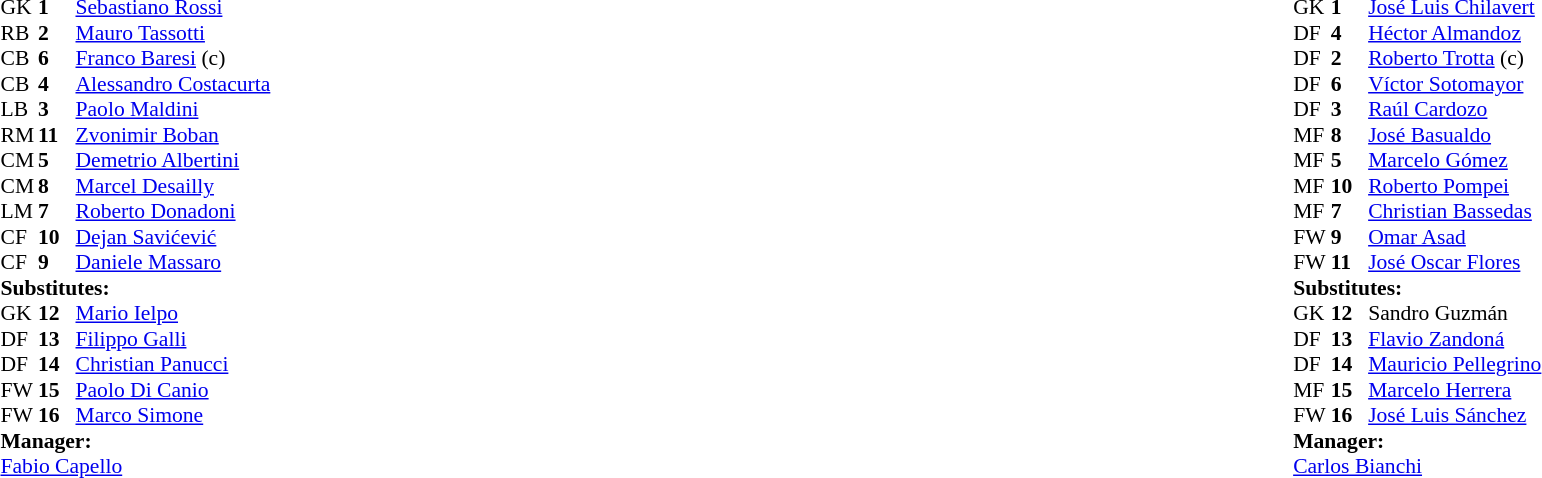<table width=100%>
<tr>
<td valign="top" width="50%"><br><table style="font-size:90%" cellspacing="0" cellpadding="0">
<tr>
<td colspan="4"></td>
</tr>
<tr>
<th width=25></th>
<th width=25></th>
</tr>
<tr>
<td>GK</td>
<td><strong>1</strong></td>
<td> <a href='#'>Sebastiano Rossi</a></td>
</tr>
<tr>
<td>RB</td>
<td><strong>2</strong></td>
<td> <a href='#'>Mauro Tassotti</a></td>
</tr>
<tr>
<td>CB</td>
<td><strong>6</strong></td>
<td> <a href='#'>Franco Baresi</a> (c)</td>
</tr>
<tr>
<td>CB</td>
<td><strong>4</strong></td>
<td> <a href='#'>Alessandro Costacurta</a></td>
<td></td>
</tr>
<tr>
<td>LB</td>
<td><strong>3</strong></td>
<td> <a href='#'>Paolo Maldini</a></td>
</tr>
<tr>
<td>RM</td>
<td><strong>11</strong></td>
<td> <a href='#'>Zvonimir Boban</a></td>
<td></td>
<td></td>
</tr>
<tr>
<td>CM</td>
<td><strong>5</strong></td>
<td> <a href='#'>Demetrio Albertini</a></td>
<td></td>
</tr>
<tr>
<td>CM</td>
<td><strong>8</strong></td>
<td> <a href='#'>Marcel Desailly</a></td>
</tr>
<tr>
<td>LM</td>
<td><strong>7</strong></td>
<td> <a href='#'>Roberto Donadoni</a></td>
</tr>
<tr>
<td>CF</td>
<td><strong>10</strong></td>
<td> <a href='#'>Dejan Savićević</a></td>
<td></td>
<td></td>
</tr>
<tr>
<td>CF</td>
<td><strong>9</strong></td>
<td> <a href='#'>Daniele Massaro</a></td>
</tr>
<tr>
<td colspan=3><strong>Substitutes:</strong></td>
</tr>
<tr>
<td>GK</td>
<td><strong>12</strong></td>
<td> <a href='#'>Mario Ielpo</a></td>
</tr>
<tr>
<td>DF</td>
<td><strong>13</strong></td>
<td> <a href='#'>Filippo Galli</a></td>
</tr>
<tr>
<td>DF</td>
<td><strong>14</strong></td>
<td> <a href='#'>Christian Panucci</a></td>
<td></td>
<td></td>
</tr>
<tr>
<td>FW</td>
<td><strong>15</strong></td>
<td> <a href='#'>Paolo Di Canio</a></td>
</tr>
<tr>
<td>FW</td>
<td><strong>16</strong></td>
<td> <a href='#'>Marco Simone</a></td>
<td></td>
<td></td>
</tr>
<tr>
<td colspan=3><strong>Manager:</strong></td>
</tr>
<tr>
<td colspan=4> <a href='#'>Fabio Capello</a></td>
</tr>
</table>
</td>
<td valign="top" width="50%"><br><table style="font-size:90%" cellspacing="0" cellpadding="0" align=center>
<tr>
<td colspan="4"></td>
</tr>
<tr>
<th width=25></th>
<th width=25></th>
</tr>
<tr>
<td>GK</td>
<td><strong>1</strong></td>
<td> <a href='#'>José Luis Chilavert</a></td>
</tr>
<tr>
<td>DF</td>
<td><strong>4</strong></td>
<td> <a href='#'>Héctor Almandoz</a></td>
<td></td>
</tr>
<tr>
<td>DF</td>
<td><strong>2</strong></td>
<td> <a href='#'>Roberto Trotta</a> (c)</td>
<td></td>
</tr>
<tr>
<td>DF</td>
<td><strong>6</strong></td>
<td> <a href='#'>Víctor Sotomayor</a></td>
</tr>
<tr>
<td>DF</td>
<td><strong>3</strong></td>
<td> <a href='#'>Raúl Cardozo</a></td>
</tr>
<tr>
<td>MF</td>
<td><strong>8</strong></td>
<td> <a href='#'>José Basualdo</a></td>
</tr>
<tr>
<td>MF</td>
<td><strong>5</strong></td>
<td>  <a href='#'>Marcelo Gómez</a></td>
<td></td>
</tr>
<tr>
<td>MF</td>
<td><strong>10</strong></td>
<td> <a href='#'>Roberto Pompei</a></td>
</tr>
<tr>
<td>MF</td>
<td><strong>7</strong></td>
<td> <a href='#'>Christian Bassedas</a></td>
</tr>
<tr>
<td>FW</td>
<td><strong>9</strong></td>
<td> <a href='#'>Omar Asad</a></td>
<td></td>
</tr>
<tr>
<td>FW</td>
<td><strong>11</strong></td>
<td> <a href='#'>José Oscar Flores</a></td>
</tr>
<tr>
<td colspan=3><strong>Substitutes:</strong></td>
</tr>
<tr>
<td>GK</td>
<td><strong> 12 </strong></td>
<td> Sandro Guzmán</td>
</tr>
<tr>
<td>DF</td>
<td><strong> 13 </strong></td>
<td> <a href='#'>Flavio Zandoná</a></td>
</tr>
<tr>
<td>DF</td>
<td><strong>14  </strong></td>
<td> <a href='#'>Mauricio Pellegrino</a></td>
</tr>
<tr>
<td>MF</td>
<td><strong> 15</strong></td>
<td> <a href='#'>Marcelo Herrera</a></td>
</tr>
<tr>
<td>FW</td>
<td><strong> 16 </strong></td>
<td> <a href='#'>José Luis Sánchez</a></td>
</tr>
<tr>
<td colspan=3><strong>Manager:</strong></td>
</tr>
<tr>
<td colspan=4> <a href='#'>Carlos Bianchi</a></td>
</tr>
</table>
</td>
</tr>
</table>
